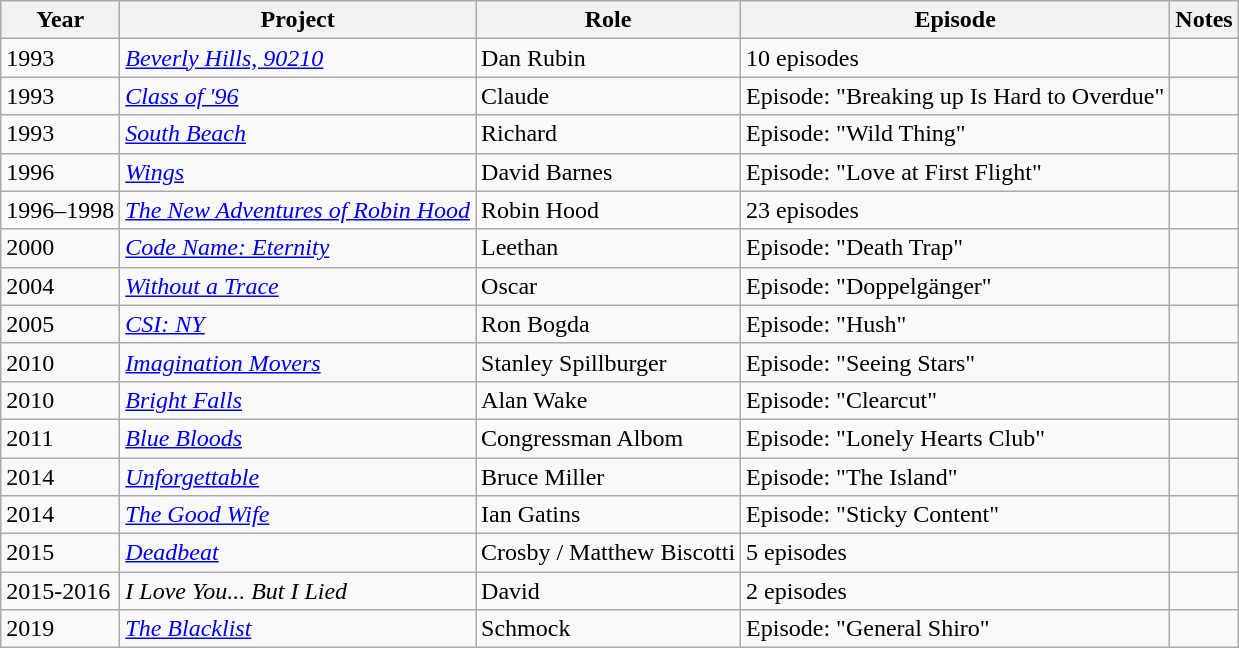<table class="wikitable">
<tr>
<th>Year</th>
<th>Project</th>
<th>Role</th>
<th>Episode</th>
<th>Notes</th>
</tr>
<tr>
<td>1993</td>
<td><em><a href='#'>Beverly Hills, 90210</a></em></td>
<td>Dan Rubin</td>
<td>10 episodes</td>
<td></td>
</tr>
<tr>
<td>1993</td>
<td><em><a href='#'>Class of '96</a></em></td>
<td>Claude</td>
<td>Episode: "Breaking up Is Hard to Overdue"</td>
<td></td>
</tr>
<tr>
<td>1993</td>
<td><em><a href='#'>South Beach</a></em></td>
<td>Richard</td>
<td>Episode: "Wild Thing"</td>
<td></td>
</tr>
<tr>
<td>1996</td>
<td><em><a href='#'>Wings</a></em></td>
<td>David Barnes</td>
<td>Episode: "Love at First Flight"</td>
<td></td>
</tr>
<tr>
<td>1996–1998</td>
<td><em><a href='#'>The New Adventures of Robin Hood</a></em></td>
<td>Robin Hood</td>
<td>23 episodes</td>
<td></td>
</tr>
<tr>
<td>2000</td>
<td><em><a href='#'>Code Name: Eternity</a></em></td>
<td>Leethan</td>
<td>Episode: "Death Trap"</td>
<td></td>
</tr>
<tr>
<td>2004</td>
<td><em><a href='#'>Without a Trace</a></em></td>
<td>Oscar</td>
<td>Episode: "Doppelgänger"</td>
<td></td>
</tr>
<tr>
<td>2005</td>
<td><em><a href='#'>CSI: NY</a></em></td>
<td>Ron Bogda</td>
<td>Episode: "Hush"</td>
<td></td>
</tr>
<tr>
<td>2010</td>
<td><em><a href='#'>Imagination Movers</a></em></td>
<td>Stanley Spillburger</td>
<td>Episode: "Seeing Stars"</td>
<td></td>
</tr>
<tr>
<td>2010</td>
<td><em><a href='#'>Bright Falls</a></em></td>
<td>Alan Wake</td>
<td>Episode: "Clearcut"</td>
<td></td>
</tr>
<tr>
<td>2011</td>
<td><em><a href='#'>Blue Bloods</a></em></td>
<td>Congressman Albom</td>
<td>Episode: "Lonely Hearts Club"</td>
<td></td>
</tr>
<tr>
<td>2014</td>
<td><em><a href='#'>Unforgettable</a></em></td>
<td>Bruce Miller</td>
<td>Episode: "The Island"</td>
<td></td>
</tr>
<tr>
<td>2014</td>
<td><em><a href='#'>The Good Wife</a></em></td>
<td>Ian Gatins</td>
<td>Episode: "Sticky Content"</td>
<td></td>
</tr>
<tr>
<td>2015</td>
<td><em><a href='#'>Deadbeat</a></em></td>
<td>Crosby / Matthew Biscotti</td>
<td>5 episodes</td>
<td></td>
</tr>
<tr>
<td>2015-2016</td>
<td><em>I Love You... But I Lied</em></td>
<td>David</td>
<td>2 episodes</td>
<td></td>
</tr>
<tr>
<td>2019</td>
<td><em><a href='#'>The Blacklist</a></em></td>
<td>Schmock</td>
<td>Episode: "General Shiro"</td>
<td></td>
</tr>
</table>
